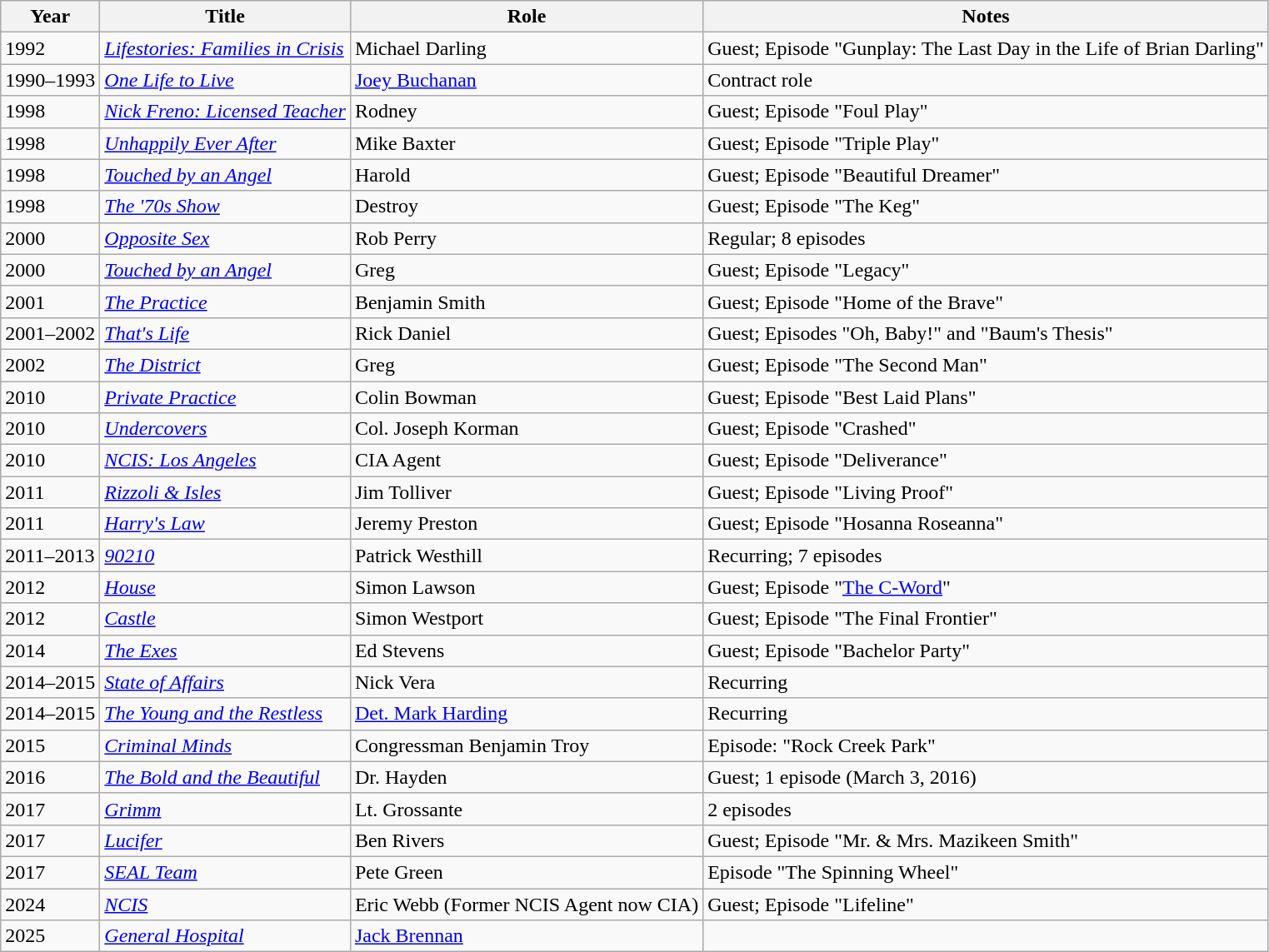<table class="wikitable sortable">
<tr>
<th>Year</th>
<th>Title</th>
<th>Role</th>
<th class="unsortable">Notes</th>
</tr>
<tr>
<td>1992</td>
<td><em><a href='#'>Lifestories: Families in Crisis</a></em></td>
<td>Michael Darling</td>
<td>Guest; Episode "Gunplay: The Last Day in the Life of Brian Darling"</td>
</tr>
<tr>
<td>1990–1993</td>
<td><em><a href='#'>One Life to Live</a></em></td>
<td><a href='#'>Joey Buchanan</a></td>
<td>Contract role</td>
</tr>
<tr>
<td>1998</td>
<td><em><a href='#'>Nick Freno: Licensed Teacher</a></em></td>
<td>Rodney</td>
<td>Guest; Episode "Foul Play"</td>
</tr>
<tr>
<td>1998</td>
<td><em><a href='#'>Unhappily Ever After</a></em></td>
<td>Mike Baxter</td>
<td>Guest; Episode "Triple Play"</td>
</tr>
<tr>
<td>1998</td>
<td><em><a href='#'>Touched by an Angel</a></em></td>
<td>Harold</td>
<td>Guest; Episode "Beautiful Dreamer"</td>
</tr>
<tr>
<td>1998</td>
<td><em><a href='#'>The '70s Show</a></em></td>
<td>Destroy</td>
<td>Guest; Episode "The Keg"</td>
</tr>
<tr>
<td>2000</td>
<td><em><a href='#'>Opposite Sex</a></em></td>
<td>Rob Perry</td>
<td>Regular; 8 episodes</td>
</tr>
<tr>
<td>2000</td>
<td><em><a href='#'>Touched by an Angel</a></em></td>
<td>Greg</td>
<td>Guest; Episode "Legacy"</td>
</tr>
<tr>
<td>2001</td>
<td><em><a href='#'>The Practice</a></em></td>
<td>Benjamin Smith</td>
<td>Guest; Episode "Home of the Brave"</td>
</tr>
<tr>
<td>2001–2002</td>
<td><em><a href='#'>That's Life</a></em></td>
<td>Rick Daniel</td>
<td>Guest; Episodes "Oh, Baby!" and "Baum's Thesis"</td>
</tr>
<tr>
<td>2002</td>
<td><em><a href='#'>The District</a></em></td>
<td>Greg</td>
<td>Guest; Episode "The Second Man"</td>
</tr>
<tr>
<td>2010</td>
<td><em><a href='#'>Private Practice</a></em></td>
<td>Colin Bowman</td>
<td>Guest; Episode "Best Laid Plans"</td>
</tr>
<tr>
<td>2010</td>
<td><em><a href='#'>Undercovers</a></em></td>
<td>Col. Joseph Korman</td>
<td>Guest; Episode "Crashed"</td>
</tr>
<tr>
<td>2010</td>
<td><em><a href='#'>NCIS: Los Angeles</a></em></td>
<td>CIA Agent</td>
<td>Guest; Episode "Deliverance"</td>
</tr>
<tr>
<td>2011</td>
<td><em><a href='#'>Rizzoli & Isles</a></em></td>
<td>Jim Tolliver</td>
<td>Guest; Episode "Living Proof"</td>
</tr>
<tr>
<td>2011</td>
<td><em><a href='#'>Harry's Law</a></em></td>
<td>Jeremy Preston</td>
<td>Guest; Episode "Hosanna Roseanna"</td>
</tr>
<tr>
<td>2011–2013</td>
<td><em><a href='#'>90210</a></em></td>
<td>Patrick Westhill</td>
<td>Recurring; 7 episodes</td>
</tr>
<tr>
<td>2012</td>
<td><em><a href='#'>House</a></em></td>
<td>Simon Lawson</td>
<td>Guest; Episode "<a href='#'>The C-Word</a>"</td>
</tr>
<tr>
<td>2012</td>
<td><em><a href='#'>Castle</a></em></td>
<td>Simon Westport</td>
<td>Guest; Episode "The Final Frontier"</td>
</tr>
<tr>
<td>2014</td>
<td><em><a href='#'>The Exes</a></em></td>
<td>Ed Stevens</td>
<td>Guest; Episode "Bachelor Party"</td>
</tr>
<tr>
<td>2014–2015</td>
<td><em><a href='#'>State of Affairs</a></em></td>
<td>Nick Vera</td>
<td>Recurring</td>
</tr>
<tr>
<td>2014–2015</td>
<td><em><a href='#'>The Young and the Restless</a></em></td>
<td><a href='#'>Det. Mark Harding</a></td>
<td>Recurring</td>
</tr>
<tr>
<td>2015</td>
<td><em><a href='#'>Criminal Minds</a></em></td>
<td>Congressman Benjamin Troy</td>
<td>Episode: "Rock Creek Park"</td>
</tr>
<tr>
<td>2016</td>
<td><em><a href='#'>The Bold and the Beautiful</a></em></td>
<td>Dr. Hayden</td>
<td>Guest; 1 episode (March 3, 2016)</td>
</tr>
<tr>
<td>2017</td>
<td><em><a href='#'>Grimm</a></em></td>
<td>Lt. Grossante</td>
<td>2 episodes</td>
</tr>
<tr>
<td>2017</td>
<td><em><a href='#'>Lucifer</a></em></td>
<td>Ben Rivers</td>
<td>Guest; Episode "Mr. & Mrs. Mazikeen Smith"</td>
</tr>
<tr>
<td>2017</td>
<td><em><a href='#'>SEAL Team</a></em></td>
<td>Pete Green</td>
<td>Episode "The Spinning Wheel"</td>
</tr>
<tr>
<td>2024</td>
<td><em><a href='#'> NCIS</a></em></td>
<td>Eric Webb (Former NCIS Agent now CIA)</td>
<td>Guest; Episode "Lifeline"</td>
</tr>
<tr>
<td>2025</td>
<td><em><a href='#'>General Hospital</a></em></td>
<td><a href='#'>Jack Brennan</a></td>
<td></td>
</tr>
</table>
